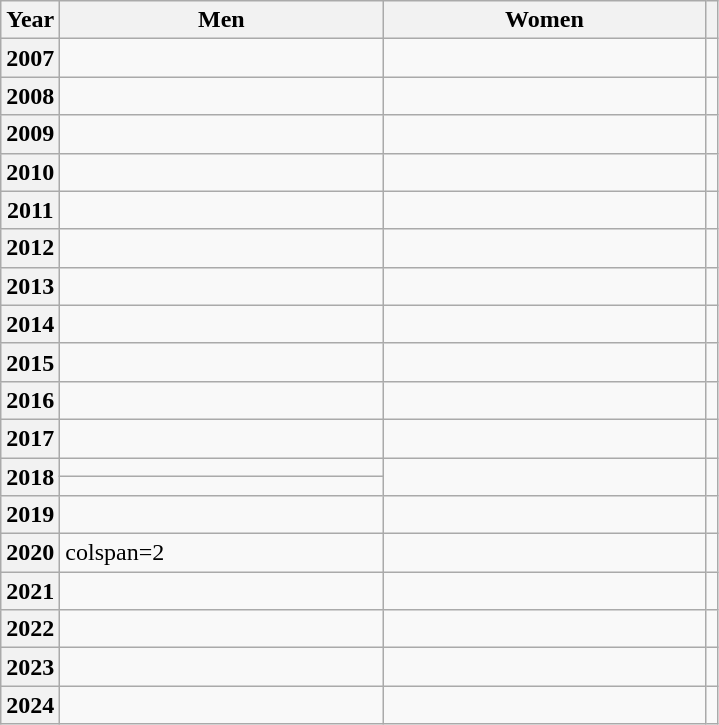<table class="wikitable sortable">
<tr>
<th scope="col">Year</th>
<th scope="col" style="width:13em">Men</th>
<th scope="col" style="width:13em">Women</th>
<th scope="col" class="unsortable"></th>
</tr>
<tr>
<th scope="row" style="text-align:center;">2007</th>
<td></td>
<td></td>
<td style="text-align:center;"></td>
</tr>
<tr>
<th scope="row" style="text-align:center;">2008</th>
<td></td>
<td></td>
<td style="text-align:center;"></td>
</tr>
<tr>
<th scope="row" style="text-align:center;">2009</th>
<td></td>
<td></td>
<td style="text-align:center;"></td>
</tr>
<tr>
<th scope="row" style="text-align:center;">2010</th>
<td></td>
<td></td>
<td style="text-align:center;"></td>
</tr>
<tr>
<th scope="row" style="text-align:center;">2011</th>
<td></td>
<td></td>
<td style="text-align:center;"></td>
</tr>
<tr>
<th scope="row" style="text-align:center;">2012</th>
<td></td>
<td></td>
<td style="text-align:center;"></td>
</tr>
<tr>
<th scope="row" style="text-align:center;">2013</th>
<td></td>
<td></td>
<td style="text-align:center;"></td>
</tr>
<tr>
<th scope="row" style="text-align:center;">2014</th>
<td></td>
<td></td>
<td style="text-align:center;"></td>
</tr>
<tr>
<th scope="row" style="text-align:center;">2015</th>
<td></td>
<td></td>
<td style="text-align:center;"></td>
</tr>
<tr>
<th scope="row" style="text-align:center;">2016</th>
<td></td>
<td></td>
<td style="text-align:center;"></td>
</tr>
<tr>
<th scope="row" style="text-align:center;">2017</th>
<td></td>
<td></td>
<td style="text-align:center;"></td>
</tr>
<tr>
<th scope="rowgroup" rowspan="2" style="text-align:center;">2018</th>
<td></td>
<td rowspan="2"></td>
<td rowspan="2" style="text-align:center;"></td>
</tr>
<tr>
<td></td>
</tr>
<tr>
<th scope="row" style="text-align:center;">2019</th>
<td></td>
<td></td>
<td style="text-align:center;"></td>
</tr>
<tr>
<th scope="row" style="text-align:center;">2020</th>
<td>colspan=2 </td>
<td style="text-align:center;"></td>
</tr>
<tr>
<th scope="row" style="text-align:center;">2021</th>
<td></td>
<td></td>
<td style="text-align:center;"></td>
</tr>
<tr>
<th scope="row" style="text-align:center;">2022</th>
<td></td>
<td></td>
<td style="text-align:center;"></td>
</tr>
<tr>
<th scope="row" style="text-align:center;">2023</th>
<td></td>
<td></td>
<td style="text-align:center;"></td>
</tr>
<tr>
<th>2024</th>
<td></td>
<td></td>
<td style="text-align:center;"></td>
</tr>
</table>
